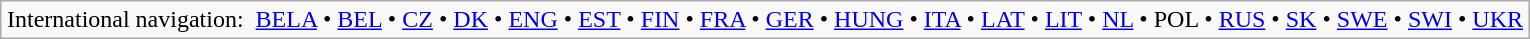<table class="wikitable"  style="margin:auto;">
<tr>
<td>International navigation:  <a href='#'>BELA</a> • <a href='#'>BEL</a> • <a href='#'>CZ</a> • <a href='#'>DK</a> • <a href='#'>ENG</a> • <a href='#'>EST</a> • <a href='#'>FIN</a> • <a href='#'>FRA</a> • <a href='#'>GER</a> • <a href='#'>HUNG</a> • <a href='#'>ITA</a> • <a href='#'>LAT</a> • <a href='#'>LIT</a> • <a href='#'>NL</a> • POL • <a href='#'>RUS</a> • <a href='#'>SK</a> • <a href='#'>SWE</a> • <a href='#'>SWI</a> • <a href='#'>UKR</a></td>
</tr>
</table>
